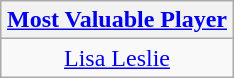<table class=wikitable style="text-align:center; margin:auto">
<tr>
<th><a href='#'>Most Valuable Player</a></th>
</tr>
<tr>
<td> <a href='#'>Lisa Leslie</a></td>
</tr>
</table>
